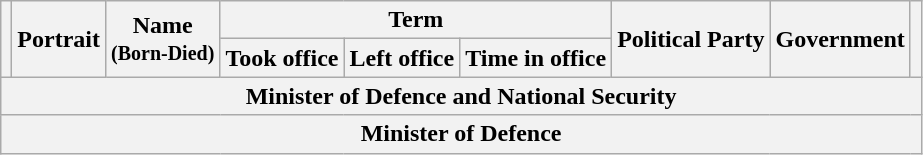<table class="wikitable" style="text-align:center;">
<tr>
<th rowspan=2></th>
<th rowspan=2>Portrait</th>
<th rowspan=2>Name<br><small>(Born-Died)</small></th>
<th colspan=3>Term</th>
<th rowspan=2>Political Party</th>
<th rowspan=2>Government</th>
<th rowspan=2></th>
</tr>
<tr>
<th>Took office</th>
<th>Left office</th>
<th>Time in office</th>
</tr>
<tr style="text-align:center;">
<th colspan=9>Minister of Defence and National Security<br>






</th>
</tr>
<tr style="text-align:center;">
<th colspan=9>Minister of Defence<br>
</th>
</tr>
</table>
